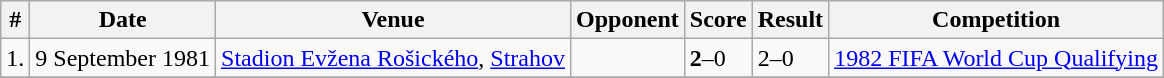<table class="wikitable">
<tr>
<th>#</th>
<th>Date</th>
<th>Venue</th>
<th>Opponent</th>
<th>Score</th>
<th>Result</th>
<th>Competition</th>
</tr>
<tr>
<td>1.</td>
<td>9 September 1981</td>
<td><a href='#'>Stadion Evžena Rošického</a>, <a href='#'>Strahov</a></td>
<td></td>
<td><strong>2</strong>–0</td>
<td>2–0</td>
<td><a href='#'>1982 FIFA World Cup Qualifying</a></td>
</tr>
<tr>
</tr>
</table>
